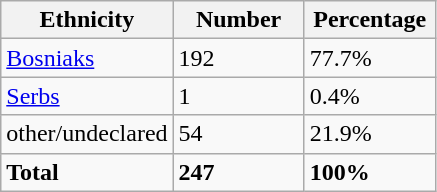<table class="wikitable">
<tr>
<th width="100px">Ethnicity</th>
<th width="80px">Number</th>
<th width="80px">Percentage</th>
</tr>
<tr>
<td><a href='#'>Bosniaks</a></td>
<td>192</td>
<td>77.7%</td>
</tr>
<tr>
<td><a href='#'>Serbs</a></td>
<td>1</td>
<td>0.4%</td>
</tr>
<tr>
<td>other/undeclared</td>
<td>54</td>
<td>21.9%</td>
</tr>
<tr>
<td><strong>Total</strong></td>
<td><strong>247</strong></td>
<td><strong>100%</strong></td>
</tr>
</table>
